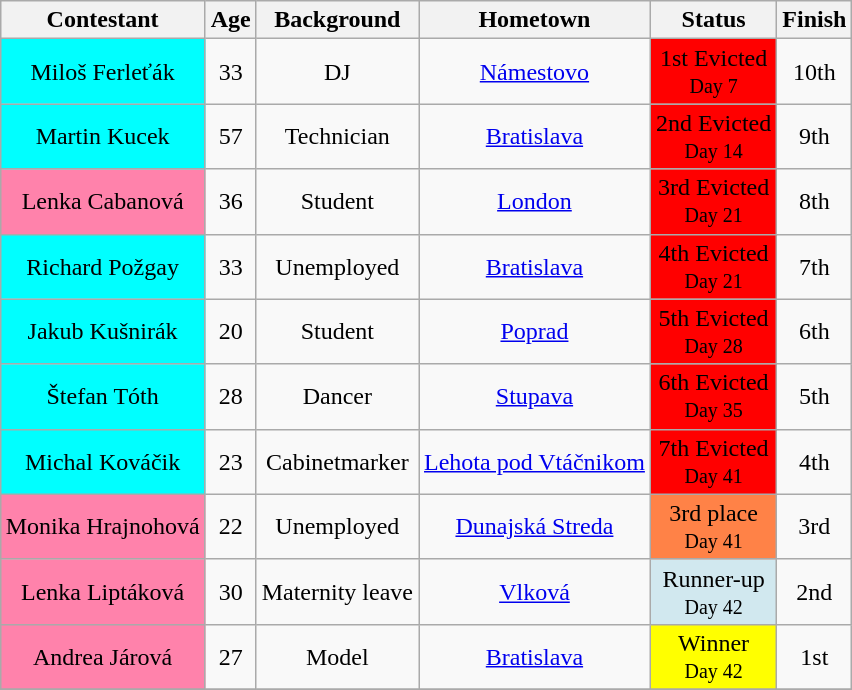<table class="wikitable sortable" style="margin:auto; text-align:center">
<tr>
<th>Contestant</th>
<th>Age</th>
<th>Background</th>
<th>Hometown</th>
<th>Status</th>
<th>Finish</th>
</tr>
<tr>
<td style="background:cyan;" colspan=1>Miloš Ferleťák</td>
<td>33</td>
<td>DJ</td>
<td><a href='#'>Námestovo</a></td>
<td style="background:#ff0000;">1st Evicted<br><small>Day 7</small></td>
<td>10th</td>
</tr>
<tr>
<td style="background:cyan;" colspan=1>Martin Kucek</td>
<td>57</td>
<td>Technician</td>
<td><a href='#'>Bratislava</a></td>
<td style="background:#ff0000;">2nd Evicted<br><small>Day 14</small></td>
<td>9th</td>
</tr>
<tr>
<td style="background:#FF82AB;" colspan=1>Lenka Cabanová</td>
<td>36</td>
<td>Student</td>
<td><a href='#'>London</a></td>
<td style="background:#ff0000;">3rd Evicted<br><small>Day 21</small></td>
<td>8th</td>
</tr>
<tr>
<td style="background:cyan;" colspan=1>Richard Požgay</td>
<td>33</td>
<td>Unemployed</td>
<td><a href='#'>Bratislava</a></td>
<td style="background:#ff0000;">4th Evicted<br><small>Day 21</small></td>
<td>7th</td>
</tr>
<tr>
<td style="background:cyan;" colspan=1>Jakub Kušnirák</td>
<td>20</td>
<td>Student</td>
<td><a href='#'>Poprad</a></td>
<td style="background:#ff0000;">5th Evicted<br><small>Day 28</small></td>
<td>6th</td>
</tr>
<tr>
<td style="background:cyan;" colspan=1>Štefan Tóth</td>
<td>28</td>
<td>Dancer</td>
<td><a href='#'>Stupava</a></td>
<td style="background:#ff0000;">6th Evicted<br><small>Day 35</small></td>
<td>5th</td>
</tr>
<tr>
<td style="background:cyan;" colspan=1>Michal Kováčik</td>
<td>23</td>
<td>Cabinetmarker</td>
<td><a href='#'>Lehota pod Vtáčnikom</a></td>
<td style="background:#ff0000;">7th Evicted<br><small>Day 41</small></td>
<td>4th</td>
</tr>
<tr>
<td style="background:#FF82AB;" colspan=1>Monika Hrajnohová</td>
<td>22</td>
<td>Unemployed</td>
<td><a href='#'>Dunajská Streda</a></td>
<td style="background:#FF8247;">3rd place<br><small>Day 41</small></td>
<td>3rd</td>
</tr>
<tr>
<td style="background:#FF82AB;" colspan=1>Lenka Liptáková</td>
<td>30</td>
<td>Maternity leave</td>
<td><a href='#'>Vlková</a></td>
<td style="background:#D1E8EF;">Runner-up<br><small>Day 42</small></td>
<td>2nd</td>
</tr>
<tr>
<td style="background:#FF82AB;" colspan=1>Andrea Járová</td>
<td>27</td>
<td>Model</td>
<td><a href='#'>Bratislava</a></td>
<td style="background:yellow;">Winner<br><small>Day 42</small></td>
<td>1st</td>
</tr>
<tr>
</tr>
</table>
